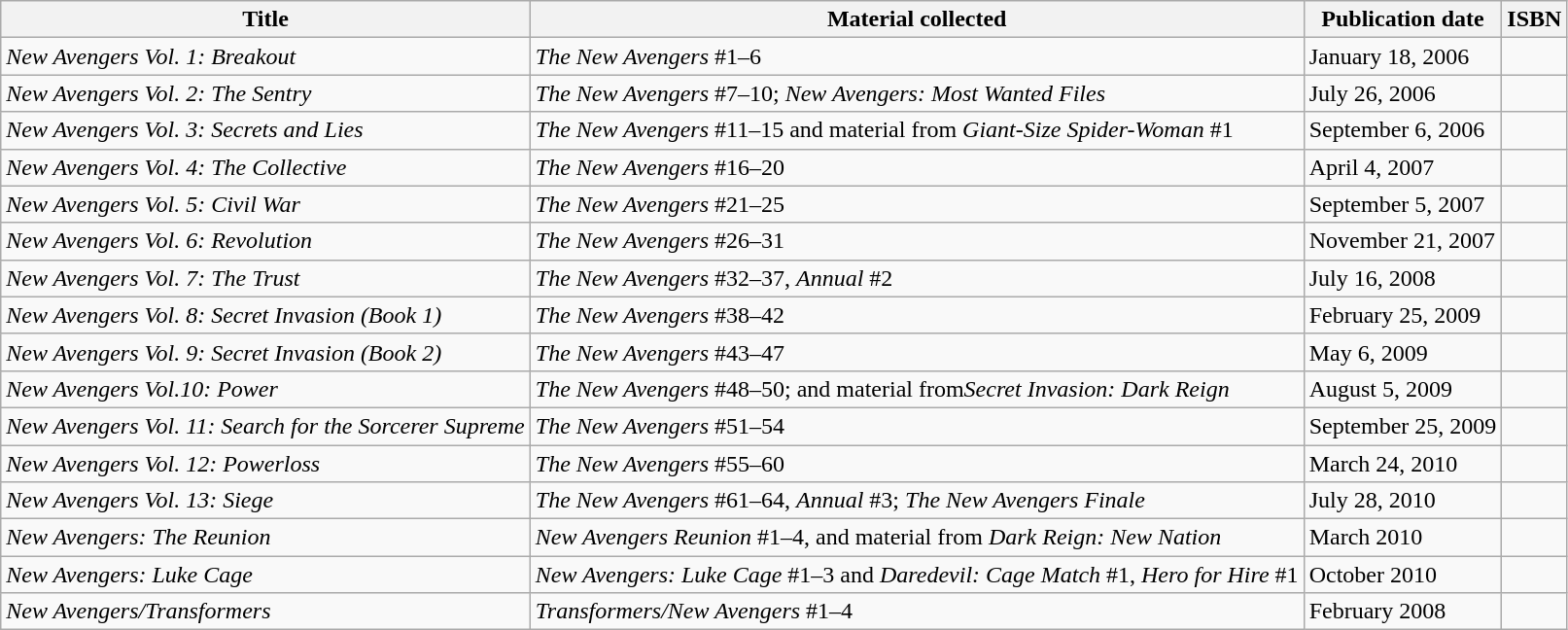<table class="wikitable">
<tr>
<th>Title</th>
<th>Material collected</th>
<th>Publication date</th>
<th>ISBN</th>
</tr>
<tr>
<td><em>New Avengers Vol. 1: Breakout</em></td>
<td><em>The New Avengers</em> #1–6</td>
<td>January 18, 2006</td>
<td></td>
</tr>
<tr>
<td><em>New Avengers Vol. 2: The Sentry</em></td>
<td><em>The New Avengers</em> #7–10; <em>New Avengers: Most Wanted Files</em></td>
<td>July 26, 2006</td>
<td></td>
</tr>
<tr>
<td><em>New Avengers Vol. 3: Secrets and Lies</em></td>
<td><em>The New Avengers</em> #11–15 and material from <em>Giant-Size Spider-Woman</em> #1</td>
<td>September 6, 2006</td>
<td></td>
</tr>
<tr>
<td><em>New Avengers Vol. 4: The Collective</em></td>
<td><em>The New Avengers</em> #16–20</td>
<td>April 4, 2007</td>
<td></td>
</tr>
<tr>
<td><em>New Avengers Vol. 5: Civil War</em></td>
<td><em>The New Avengers</em> #21–25</td>
<td>September 5, 2007</td>
<td></td>
</tr>
<tr>
<td><em>New Avengers Vol. 6: Revolution</em></td>
<td><em>The New Avengers</em> #26–31</td>
<td>November 21, 2007</td>
<td></td>
</tr>
<tr>
<td><em>New Avengers Vol. 7: The Trust</em></td>
<td><em>The New Avengers</em> #32–37, <em>Annual</em> #2</td>
<td>July 16, 2008</td>
<td></td>
</tr>
<tr>
<td><em>New Avengers Vol. 8: Secret Invasion (Book 1)</em></td>
<td><em>The New Avengers</em> #38–42</td>
<td>February 25, 2009</td>
<td></td>
</tr>
<tr>
<td><em>New Avengers Vol. 9: Secret Invasion (Book 2)</em></td>
<td><em>The New Avengers</em> #43–47</td>
<td>May 6, 2009</td>
<td></td>
</tr>
<tr>
<td><em>New Avengers Vol.10: Power</em></td>
<td><em>The New Avengers</em> #48–50; and material from<em>Secret Invasion: Dark Reign</em></td>
<td>August 5, 2009</td>
<td></td>
</tr>
<tr>
<td><em>New Avengers Vol. 11: Search for the Sorcerer Supreme</em></td>
<td><em>The New Avengers</em> #51–54</td>
<td>September 25, 2009</td>
<td></td>
</tr>
<tr>
<td><em>New Avengers Vol. 12: Powerloss</em></td>
<td><em>The New Avengers</em> #55–60</td>
<td>March 24, 2010</td>
<td></td>
</tr>
<tr>
<td><em>New Avengers</em> <em>Vol.</em> <em>13: Siege</em></td>
<td><em>The New Avengers</em> #61–64, <em>Annual</em> #3; <em>The New Avengers Finale</em></td>
<td>July 28, 2010</td>
<td></td>
</tr>
<tr>
<td><em>New Avengers: The Reunion</em></td>
<td><em>New Avengers Reunion</em> #1–4, and material from <em>Dark Reign: New Nation</em></td>
<td>March 2010</td>
<td></td>
</tr>
<tr>
<td><em>New Avengers: Luke Cage</em></td>
<td><em>New Avengers: Luke Cage</em> #1–3 and <em>Daredevil: Cage Match</em> #1, <em>Hero for Hire</em> #1</td>
<td>October 2010</td>
<td></td>
</tr>
<tr>
<td><em>New Avengers/Transformers</em></td>
<td><em>Transformers/New Avengers</em> #1–4</td>
<td>February 2008</td>
<td></td>
</tr>
</table>
